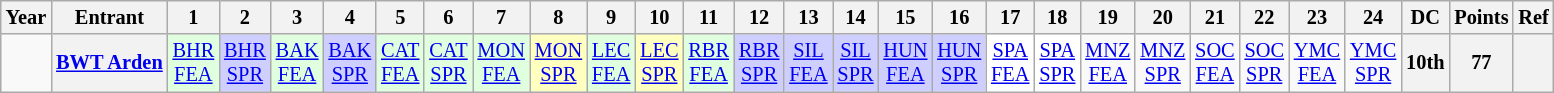<table class="wikitable" style="text-align:center; font-size:85%">
<tr>
<th>Year</th>
<th>Entrant</th>
<th>1</th>
<th>2</th>
<th>3</th>
<th>4</th>
<th>5</th>
<th>6</th>
<th>7</th>
<th>8</th>
<th>9</th>
<th>10</th>
<th>11</th>
<th>12</th>
<th>13</th>
<th>14</th>
<th>15</th>
<th>16</th>
<th>17</th>
<th>18</th>
<th>19</th>
<th>20</th>
<th>21</th>
<th>22</th>
<th>23</th>
<th>24</th>
<th>DC</th>
<th>Points</th>
<th>Ref</th>
</tr>
<tr>
<td></td>
<th nowrap><a href='#'>BWT Arden</a></th>
<td style="background:#DFFFDF;"><a href='#'>BHR<br>FEA</a><br></td>
<td style="background:#CFCFFF;"><a href='#'>BHR<br>SPR</a><br></td>
<td style="background:#DFFFDF;"><a href='#'>BAK<br>FEA</a><br></td>
<td style="background:#CFCFFF;"><a href='#'>BAK<br>SPR</a><br></td>
<td style="background:#DFFFDF;"><a href='#'>CAT<br>FEA</a><br></td>
<td style="background:#DFFFDF;"><a href='#'>CAT<br>SPR</a><br></td>
<td style="background:#DFFFDF;"><a href='#'>MON<br>FEA</a><br></td>
<td style="background:#FFFFBF;"><a href='#'>MON<br>SPR</a><br></td>
<td style="background:#DFFFDF;"><a href='#'>LEC<br>FEA</a><br></td>
<td style="background:#FFFFBF;"><a href='#'>LEC<br>SPR</a><br></td>
<td style="background:#DFFFDF;"><a href='#'>RBR<br>FEA</a><br></td>
<td style="background:#CFCFFF;"><a href='#'>RBR<br>SPR</a><br></td>
<td style="background:#CFCFFF;"><a href='#'>SIL<br>FEA</a><br></td>
<td style="background:#CFCFFF;"><a href='#'>SIL<br>SPR</a><br></td>
<td style="background:#CFCFFF;"><a href='#'>HUN<br>FEA</a><br></td>
<td style="background:#CFCFFF;"><a href='#'>HUN<br>SPR</a><br></td>
<td style="background:#ffffff;"><a href='#'>SPA<br>FEA</a><br></td>
<td style="background:#ffffff;"><a href='#'>SPA<br>SPR</a><br></td>
<td><a href='#'>MNZ<br>FEA</a></td>
<td><a href='#'>MNZ<br>SPR</a></td>
<td><a href='#'>SOC<br>FEA</a></td>
<td><a href='#'>SOC<br>SPR</a></td>
<td><a href='#'>YMC<br>FEA</a></td>
<td><a href='#'>YMC<br>SPR</a></td>
<th>10th</th>
<th>77</th>
<th></th>
</tr>
</table>
